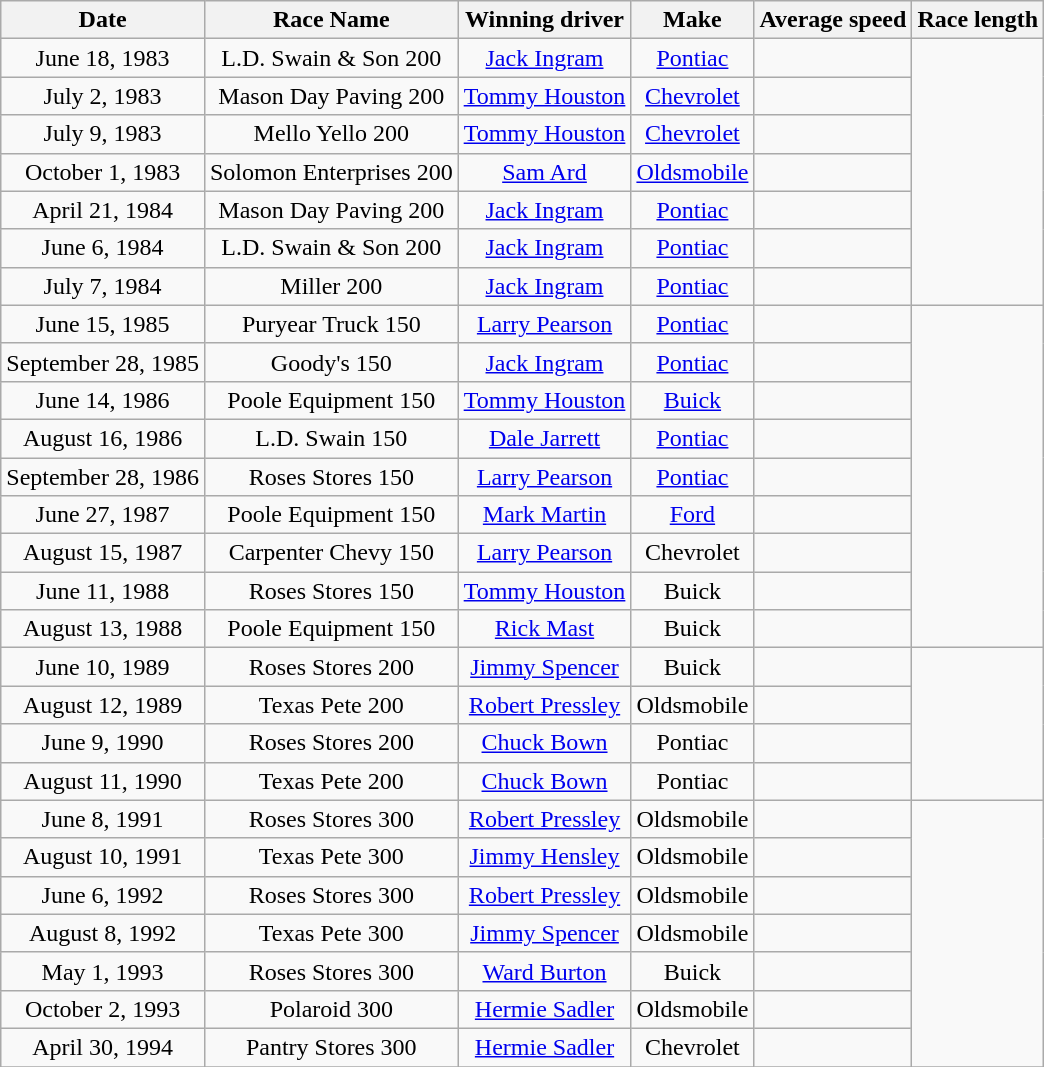<table class="wikitable" style="text-align: center">
<tr>
<th>Date</th>
<th>Race Name</th>
<th>Winning driver</th>
<th>Make</th>
<th>Average speed</th>
<th>Race length</th>
</tr>
<tr>
<td>June 18, 1983</td>
<td>L.D. Swain & Son 200</td>
<td><a href='#'>Jack Ingram</a></td>
<td><a href='#'>Pontiac</a></td>
<td></td>
<td rowspan="7"></td>
</tr>
<tr>
<td>July 2, 1983</td>
<td>Mason Day Paving 200</td>
<td><a href='#'>Tommy Houston</a></td>
<td><a href='#'>Chevrolet</a></td>
<td></td>
</tr>
<tr>
<td>July 9, 1983</td>
<td>Mello Yello 200</td>
<td><a href='#'>Tommy Houston</a></td>
<td><a href='#'>Chevrolet</a></td>
<td></td>
</tr>
<tr>
<td>October 1, 1983</td>
<td>Solomon Enterprises 200</td>
<td><a href='#'>Sam Ard</a></td>
<td><a href='#'>Oldsmobile</a></td>
<td></td>
</tr>
<tr>
<td>April 21, 1984</td>
<td>Mason Day Paving 200</td>
<td><a href='#'>Jack Ingram</a></td>
<td><a href='#'>Pontiac</a></td>
<td></td>
</tr>
<tr>
<td>June 6, 1984</td>
<td>L.D. Swain & Son 200</td>
<td><a href='#'>Jack Ingram</a></td>
<td><a href='#'>Pontiac</a></td>
<td></td>
</tr>
<tr>
<td>July 7, 1984</td>
<td>Miller 200</td>
<td><a href='#'>Jack Ingram</a></td>
<td><a href='#'>Pontiac</a></td>
<td></td>
</tr>
<tr>
<td>June 15, 1985</td>
<td>Puryear Truck 150</td>
<td><a href='#'>Larry Pearson</a></td>
<td><a href='#'>Pontiac</a></td>
<td></td>
<td rowspan="9"></td>
</tr>
<tr>
<td>September 28, 1985</td>
<td>Goody's 150</td>
<td><a href='#'>Jack Ingram</a></td>
<td><a href='#'>Pontiac</a></td>
<td></td>
</tr>
<tr>
<td>June 14, 1986</td>
<td>Poole Equipment 150</td>
<td><a href='#'>Tommy Houston</a></td>
<td><a href='#'>Buick</a></td>
<td></td>
</tr>
<tr>
<td>August 16, 1986</td>
<td>L.D. Swain 150</td>
<td><a href='#'>Dale Jarrett</a></td>
<td><a href='#'>Pontiac</a></td>
<td></td>
</tr>
<tr>
<td>September 28, 1986</td>
<td>Roses Stores 150</td>
<td><a href='#'>Larry Pearson</a></td>
<td><a href='#'>Pontiac</a></td>
<td></td>
</tr>
<tr>
<td>June 27, 1987</td>
<td>Poole Equipment 150</td>
<td><a href='#'>Mark Martin</a></td>
<td><a href='#'>Ford</a></td>
<td></td>
</tr>
<tr>
<td>August 15, 1987</td>
<td>Carpenter Chevy 150</td>
<td><a href='#'>Larry Pearson</a></td>
<td>Chevrolet</td>
<td></td>
</tr>
<tr>
<td>June 11, 1988</td>
<td>Roses Stores 150</td>
<td><a href='#'>Tommy Houston</a></td>
<td>Buick</td>
<td></td>
</tr>
<tr>
<td>August 13, 1988</td>
<td>Poole Equipment 150</td>
<td><a href='#'>Rick Mast</a></td>
<td>Buick</td>
<td></td>
</tr>
<tr>
<td>June 10, 1989</td>
<td>Roses Stores 200</td>
<td><a href='#'>Jimmy Spencer</a></td>
<td>Buick</td>
<td></td>
<td rowspan="4"></td>
</tr>
<tr>
<td>August 12, 1989</td>
<td>Texas Pete 200</td>
<td><a href='#'>Robert Pressley</a></td>
<td>Oldsmobile</td>
<td></td>
</tr>
<tr>
<td>June 9, 1990</td>
<td>Roses Stores 200</td>
<td><a href='#'>Chuck Bown</a></td>
<td>Pontiac</td>
<td></td>
</tr>
<tr>
<td>August 11, 1990</td>
<td>Texas Pete 200</td>
<td><a href='#'>Chuck Bown</a></td>
<td>Pontiac</td>
<td></td>
</tr>
<tr>
<td>June 8, 1991</td>
<td>Roses Stores 300</td>
<td><a href='#'>Robert Pressley</a></td>
<td>Oldsmobile</td>
<td></td>
<td rowspan="7"></td>
</tr>
<tr>
<td>August 10, 1991</td>
<td>Texas Pete 300</td>
<td><a href='#'>Jimmy Hensley</a></td>
<td>Oldsmobile</td>
<td></td>
</tr>
<tr>
<td>June 6, 1992</td>
<td>Roses Stores 300</td>
<td><a href='#'>Robert Pressley</a></td>
<td>Oldsmobile</td>
<td></td>
</tr>
<tr>
<td>August 8, 1992</td>
<td>Texas Pete 300</td>
<td><a href='#'>Jimmy Spencer</a></td>
<td>Oldsmobile</td>
<td></td>
</tr>
<tr>
<td>May 1, 1993</td>
<td>Roses Stores 300</td>
<td><a href='#'>Ward Burton</a></td>
<td>Buick</td>
<td></td>
</tr>
<tr>
<td>October 2, 1993</td>
<td>Polaroid 300</td>
<td><a href='#'>Hermie Sadler</a></td>
<td>Oldsmobile</td>
<td></td>
</tr>
<tr>
<td>April 30, 1994</td>
<td>Pantry Stores 300</td>
<td><a href='#'>Hermie Sadler</a></td>
<td>Chevrolet</td>
<td></td>
</tr>
<tr>
</tr>
</table>
